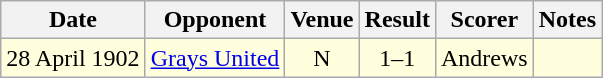<table class="wikitable sortable" style="text-align:center;">
<tr style="background:#ffd;">
<th>Date</th>
<th>Opponent</th>
<th>Venue</th>
<th>Result</th>
<th>Scorer</th>
<th>Notes</th>
</tr>
<tr style="background:#ffd;">
<td>28 April 1902</td>
<td><a href='#'>Grays United</a></td>
<td>N</td>
<td>1–1</td>
<td>Andrews</td>
<td></td>
</tr>
</table>
